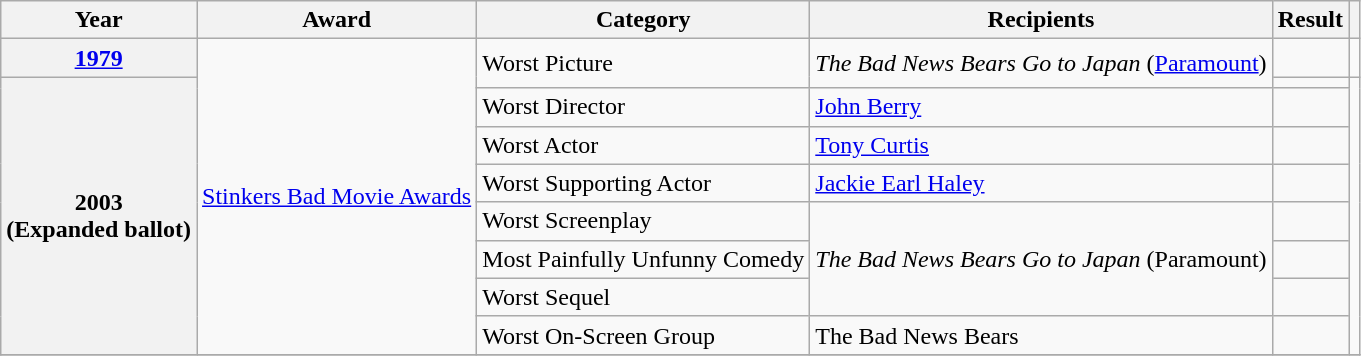<table class="wikitable plainrowheaders">
<tr>
<th scope="col">Year</th>
<th scope="col">Award</th>
<th scope="col">Category</th>
<th scope="col">Recipients</th>
<th scope="col">Result</th>
<th scope="col"></th>
</tr>
<tr>
<th scope="row" style="text-align:center;"><a href='#'>1979</a></th>
<td rowspan="9"><a href='#'>Stinkers Bad Movie Awards</a></td>
<td rowspan="2">Worst Picture</td>
<td rowspan="2"><em>The Bad News Bears Go to Japan</em> (<a href='#'>Paramount</a>)</td>
<td></td>
<td></td>
</tr>
<tr>
<th scope="row" rowspan="8" style="text-align:center;">2003<br>(Expanded ballot)</th>
<td></td>
<td rowspan="8"></td>
</tr>
<tr>
<td>Worst Director</td>
<td><a href='#'>John Berry</a></td>
<td></td>
</tr>
<tr>
<td>Worst Actor</td>
<td><a href='#'>Tony Curtis</a></td>
<td></td>
</tr>
<tr>
<td>Worst Supporting Actor</td>
<td><a href='#'>Jackie Earl Haley</a></td>
<td></td>
</tr>
<tr>
<td>Worst Screenplay</td>
<td rowspan="3"><em>The Bad News Bears Go to Japan</em> (Paramount)</td>
<td></td>
</tr>
<tr>
<td>Most Painfully Unfunny Comedy</td>
<td></td>
</tr>
<tr>
<td>Worst Sequel</td>
<td></td>
</tr>
<tr>
<td>Worst On-Screen Group</td>
<td>The Bad News Bears</td>
<td></td>
</tr>
<tr>
</tr>
</table>
